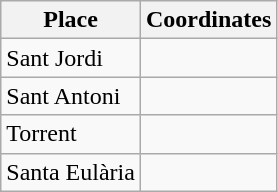<table class="wikitable sortable">
<tr>
<th>Place</th>
<th>Coordinates</th>
</tr>
<tr>
<td>Sant Jordi</td>
<td></td>
</tr>
<tr>
<td>Sant Antoni</td>
<td></td>
</tr>
<tr>
<td>Torrent</td>
<td></td>
</tr>
<tr>
<td>Santa Eulària</td>
<td></td>
</tr>
</table>
